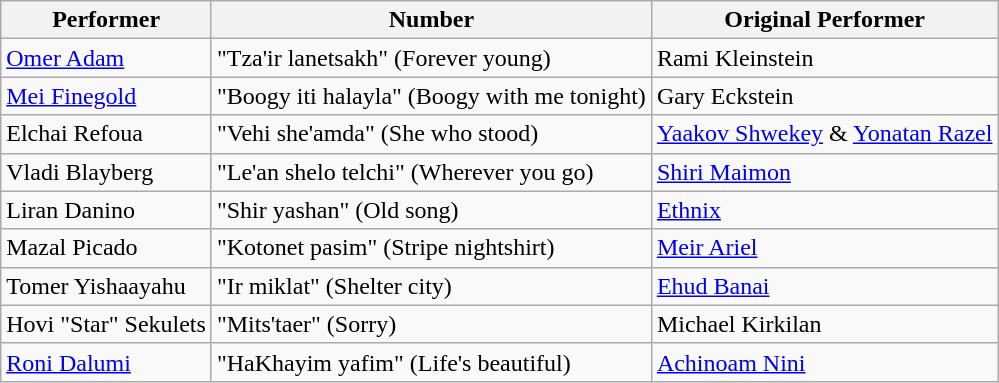<table class="wikitable">
<tr>
<th>Performer</th>
<th>Number</th>
<th>Original Performer</th>
</tr>
<tr>
<td><a href='#'>Omer Adam</a></td>
<td>"Tza'ir lanetsakh" (Forever young)</td>
<td>Rami Kleinstein</td>
</tr>
<tr>
<td><a href='#'>Mei Finegold</a></td>
<td>"Boogy iti halayla" (Boogy with me tonight)</td>
<td>Gary Eckstein</td>
</tr>
<tr>
<td>Elchai Refoua</td>
<td>"Vehi she'amda" (She who stood)</td>
<td><a href='#'>Yaakov Shwekey</a> & <a href='#'>Yonatan Razel</a></td>
</tr>
<tr>
<td>Vladi Blayberg</td>
<td>"Le'an shelo telchi" (Wherever you go)</td>
<td><a href='#'>Shiri Maimon</a></td>
</tr>
<tr>
<td>Liran Danino</td>
<td>"Shir yashan" (Old song)</td>
<td><a href='#'>Ethnix</a></td>
</tr>
<tr>
<td>Mazal Picado</td>
<td>"Kotonet pasim" (Stripe nightshirt)</td>
<td><a href='#'>Meir Ariel</a></td>
</tr>
<tr>
<td>Tomer Yishaayahu</td>
<td>"Ir miklat" (Shelter city)</td>
<td><a href='#'>Ehud Banai</a></td>
</tr>
<tr>
<td>Hovi "Star" Sekulets</td>
<td>"Mits'taer" (Sorry)</td>
<td>Michael Kirkilan</td>
</tr>
<tr>
<td><a href='#'>Roni Dalumi</a></td>
<td>"HaKhayim yafim" (Life's beautiful)</td>
<td><a href='#'>Achinoam Nini</a></td>
</tr>
</table>
